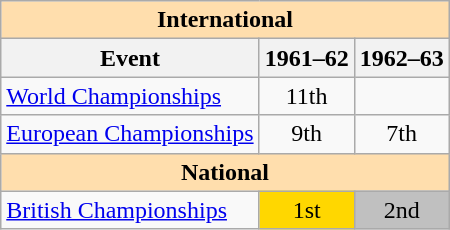<table class="wikitable" style="text-align:center">
<tr>
<th style="background-color: #ffdead; " colspan=3 align=center><strong>International</strong></th>
</tr>
<tr>
<th>Event</th>
<th>1961–62</th>
<th>1962–63</th>
</tr>
<tr>
<td align=left><a href='#'>World Championships</a></td>
<td>11th</td>
<td></td>
</tr>
<tr>
<td align=left><a href='#'>European Championships</a></td>
<td>9th</td>
<td>7th</td>
</tr>
<tr>
<th style="background-color: #ffdead; " colspan=3 align=center><strong>National</strong></th>
</tr>
<tr>
<td align=left><a href='#'>British Championships</a></td>
<td bgcolor=gold>1st</td>
<td bgcolor=silver>2nd</td>
</tr>
</table>
